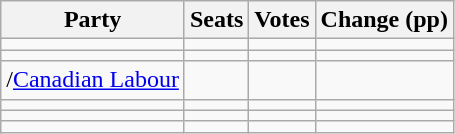<table class="wikitable" style="text-align:right;">
<tr>
<th>Party</th>
<th>Seats</th>
<th>Votes</th>
<th colspan="3">Change (pp)</th>
</tr>
<tr>
<td style="text-align:left;"></td>
<td></td>
<td></td>
<td></td>
</tr>
<tr>
<td style="text-align:left;"></td>
<td></td>
<td></td>
<td></td>
</tr>
<tr>
<td style="text-align:left;">/<a href='#'>Canadian Labour</a></td>
<td></td>
<td></td>
<td></td>
</tr>
<tr>
<td style="text-align:left;"></td>
<td></td>
<td></td>
<td></td>
</tr>
<tr>
<td style="text-align:left;"></td>
<td></td>
<td></td>
<td></td>
</tr>
<tr>
<td style="text-align:left;"></td>
<td></td>
<td></td>
<td></td>
</tr>
</table>
